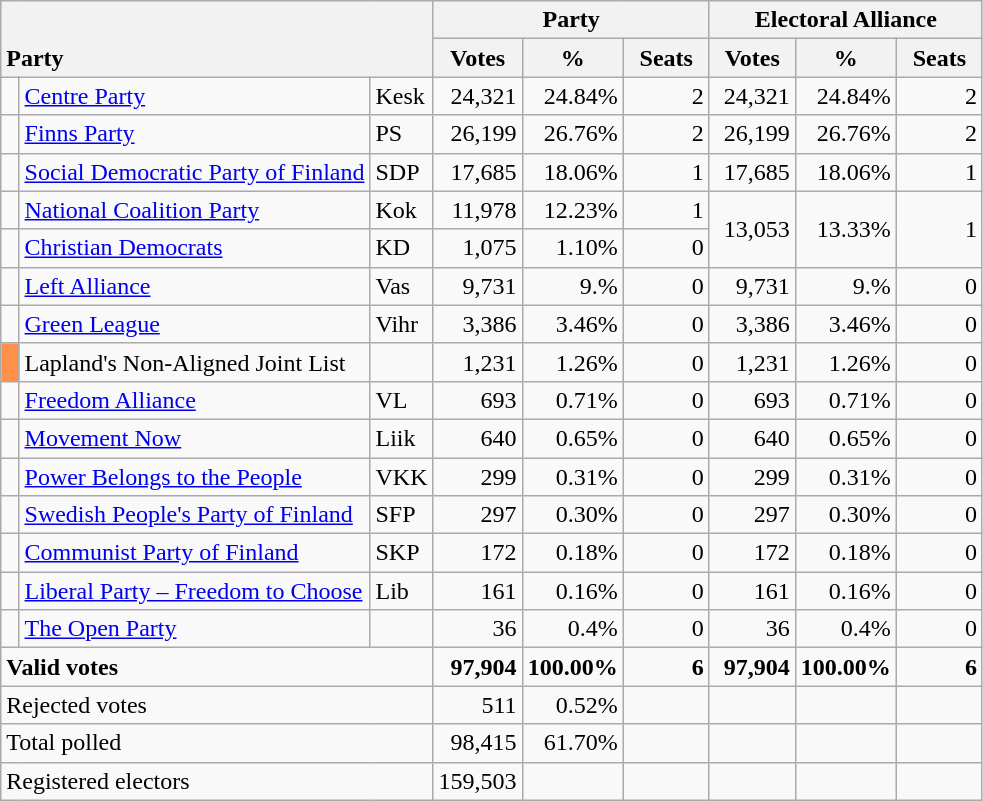<table class="wikitable" border="1" style="text-align:right;">
<tr>
<th style="text-align:left;" valign=bottom rowspan=2 colspan=3>Party</th>
<th colspan=3>Party</th>
<th colspan=3>Electoral Alliance</th>
</tr>
<tr>
<th align=center valign=bottom width="50">Votes</th>
<th align=center valign=bottom width="50">%</th>
<th align=center valign=bottom width="50">Seats</th>
<th align=center valign=bottom width="50">Votes</th>
<th align=center valign=bottom width="50">%</th>
<th align=center valign=bottom width="50">Seats</th>
</tr>
<tr>
<td></td>
<td align=left><a href='#'>Centre Party</a></td>
<td align=left>Kesk</td>
<td>24,321</td>
<td>24.84%</td>
<td>2</td>
<td>24,321</td>
<td>24.84%</td>
<td>2</td>
</tr>
<tr>
<td></td>
<td align=left><a href='#'>Finns Party</a></td>
<td align=left>PS</td>
<td>26,199</td>
<td>26.76%</td>
<td>2</td>
<td>26,199</td>
<td>26.76%</td>
<td>2</td>
</tr>
<tr>
<td></td>
<td align=left style="white-space: nowrap;"><a href='#'>Social Democratic Party of Finland</a></td>
<td align=left>SDP</td>
<td>17,685</td>
<td>18.06%</td>
<td>1</td>
<td>17,685</td>
<td>18.06%</td>
<td>1</td>
</tr>
<tr>
<td></td>
<td align=left><a href='#'>National Coalition Party</a></td>
<td align=left>Kok</td>
<td>11,978</td>
<td>12.23%</td>
<td>1</td>
<td rowspan=2>13,053</td>
<td rowspan=2>13.33%</td>
<td rowspan=2>1</td>
</tr>
<tr>
<td></td>
<td align=left><a href='#'>Christian Democrats</a></td>
<td align=left>KD</td>
<td>1,075</td>
<td>1.10%</td>
<td>0</td>
</tr>
<tr>
<td></td>
<td align=left><a href='#'>Left Alliance</a></td>
<td align=left>Vas</td>
<td>9,731</td>
<td>9.%</td>
<td>0</td>
<td>9,731</td>
<td>9.%</td>
<td>0</td>
</tr>
<tr>
<td></td>
<td align=left><a href='#'>Green League</a></td>
<td align=left>Vihr</td>
<td>3,386</td>
<td>3.46%</td>
<td>0</td>
<td>3,386</td>
<td>3.46%</td>
<td>0</td>
</tr>
<tr>
<td style="background-color:#FF914D; color:inherit; width:0.3em;"></td>
<td align=left>Lapland's Non-Aligned Joint List</td>
<td align=left></td>
<td>1,231</td>
<td>1.26%</td>
<td>0</td>
<td>1,231</td>
<td>1.26%</td>
<td>0</td>
</tr>
<tr>
<td></td>
<td align=left><a href='#'>Freedom Alliance</a></td>
<td align=left>VL</td>
<td>693</td>
<td>0.71%</td>
<td>0</td>
<td>693</td>
<td>0.71%</td>
<td>0</td>
</tr>
<tr>
<td></td>
<td align=left><a href='#'>Movement Now</a></td>
<td align=left>Liik</td>
<td>640</td>
<td>0.65%</td>
<td>0</td>
<td>640</td>
<td>0.65%</td>
<td>0</td>
</tr>
<tr>
<td></td>
<td align=left><a href='#'>Power Belongs to the People</a></td>
<td align=left>VKK</td>
<td>299</td>
<td>0.31%</td>
<td>0</td>
<td>299</td>
<td>0.31%</td>
<td>0</td>
</tr>
<tr>
<td></td>
<td align=left><a href='#'>Swedish People's Party of Finland</a></td>
<td align=left>SFP</td>
<td>297</td>
<td>0.30%</td>
<td>0</td>
<td>297</td>
<td>0.30%</td>
<td>0</td>
</tr>
<tr>
<td></td>
<td align=left><a href='#'>Communist Party of Finland</a></td>
<td align=left>SKP</td>
<td>172</td>
<td>0.18%</td>
<td>0</td>
<td>172</td>
<td>0.18%</td>
<td>0</td>
</tr>
<tr>
<td></td>
<td align=left><a href='#'>Liberal Party – Freedom to Choose</a></td>
<td align=left>Lib</td>
<td>161</td>
<td>0.16%</td>
<td>0</td>
<td>161</td>
<td>0.16%</td>
<td>0</td>
</tr>
<tr>
<td></td>
<td align=left><a href='#'>The Open Party</a></td>
<td align=left></td>
<td>36</td>
<td>0.4%</td>
<td>0</td>
<td>36</td>
<td>0.4%</td>
<td>0</td>
</tr>
<tr style="font-weight:bold">
<td align=left colspan=3>Valid votes</td>
<td>97,904</td>
<td>100.00%</td>
<td>6</td>
<td>97,904</td>
<td>100.00%</td>
<td>6</td>
</tr>
<tr>
<td align=left colspan=3>Rejected votes</td>
<td>511</td>
<td>0.52%</td>
<td></td>
<td></td>
<td></td>
<td></td>
</tr>
<tr>
<td align=left colspan=3>Total polled</td>
<td>98,415</td>
<td>61.70%</td>
<td></td>
<td></td>
<td></td>
<td></td>
</tr>
<tr>
<td align=left colspan=3>Registered electors</td>
<td>159,503</td>
<td></td>
<td></td>
<td></td>
<td></td>
<td></td>
</tr>
</table>
